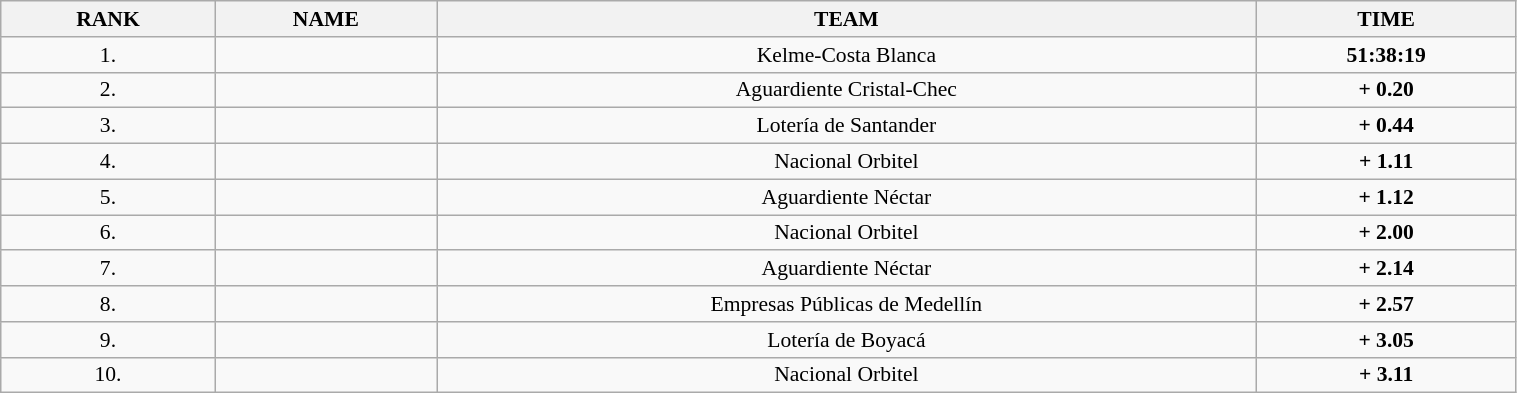<table class=wikitable style="font-size:90%" width="80%">
<tr>
<th>RANK</th>
<th>NAME</th>
<th>TEAM</th>
<th>TIME</th>
</tr>
<tr>
<td align="center">1.</td>
<td></td>
<td align="center">Kelme-Costa Blanca</td>
<td align="center"><strong>51:38:19</strong></td>
</tr>
<tr>
<td align="center">2.</td>
<td></td>
<td align="center">Aguardiente Cristal-Chec</td>
<td align="center"><strong>+ 0.20</strong></td>
</tr>
<tr>
<td align="center">3.</td>
<td></td>
<td align="center">Lotería de Santander</td>
<td align="center"><strong>+ 0.44</strong></td>
</tr>
<tr>
<td align="center">4.</td>
<td></td>
<td align="center">Nacional Orbitel</td>
<td align="center"><strong>+ 1.11</strong></td>
</tr>
<tr>
<td align="center">5.</td>
<td></td>
<td align="center">Aguardiente Néctar</td>
<td align="center"><strong>+ 1.12</strong></td>
</tr>
<tr>
<td align="center">6.</td>
<td></td>
<td align="center">Nacional Orbitel</td>
<td align="center"><strong>+ 2.00</strong></td>
</tr>
<tr>
<td align="center">7.</td>
<td></td>
<td align="center">Aguardiente Néctar</td>
<td align="center"><strong>+ 2.14</strong></td>
</tr>
<tr>
<td align="center">8.</td>
<td></td>
<td align="center">Empresas Públicas de Medellín</td>
<td align="center"><strong>+ 2.57</strong></td>
</tr>
<tr>
<td align="center">9.</td>
<td></td>
<td align="center">Lotería de Boyacá</td>
<td align="center"><strong>+ 3.05</strong></td>
</tr>
<tr>
<td align="center">10.</td>
<td></td>
<td align="center">Nacional Orbitel</td>
<td align="center"><strong>+ 3.11</strong></td>
</tr>
</table>
